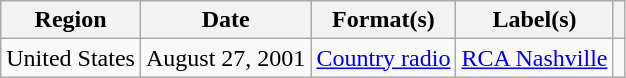<table class="wikitable">
<tr>
<th>Region</th>
<th>Date</th>
<th>Format(s)</th>
<th>Label(s)</th>
<th></th>
</tr>
<tr>
<td>United States</td>
<td>August 27, 2001</td>
<td><a href='#'>Country radio</a></td>
<td><a href='#'>RCA Nashville</a></td>
<td></td>
</tr>
</table>
